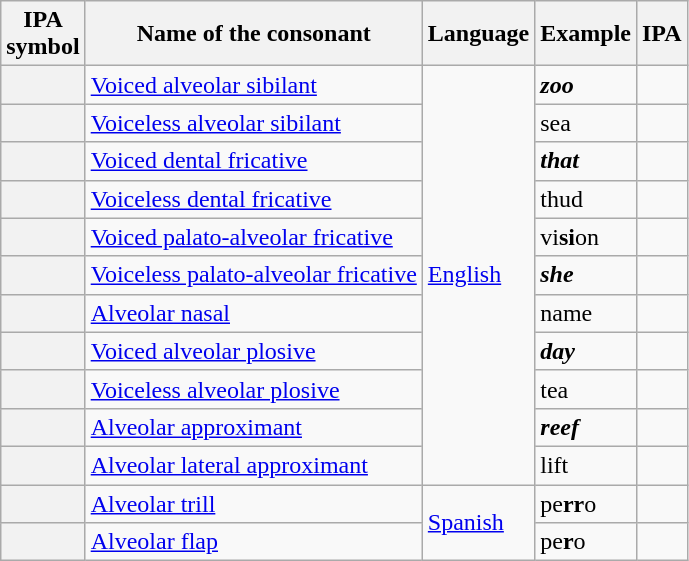<table class="wikitable">
<tr>
<th>IPA<br>symbol</th>
<th>Name of the consonant</th>
<th>Language</th>
<th>Example</th>
<th>IPA</th>
</tr>
<tr>
<th></th>
<td><a href='#'>Voiced alveolar sibilant</a></td>
<td rowspan="11"><a href='#'>English</a></td>
<td><strong><em>z<strong>oo<em></td>
<td></td>
</tr>
<tr>
<th></th>
<td><a href='#'>Voiceless alveolar sibilant</a></td>
<td></em></strong>s</strong>ea</em></td>
<td></td>
</tr>
<tr>
<th></th>
<td><a href='#'>Voiced dental fricative</a></td>
<td><strong><em>th<strong>at<em></td>
<td></td>
</tr>
<tr>
<th></th>
<td><a href='#'>Voiceless dental fricative</a></td>
<td></em></strong>th</strong>ud</em></td>
<td></td>
</tr>
<tr>
<th></th>
<td><a href='#'>Voiced palato-alveolar fricative</a></td>
<td>vi<strong>si</strong>on<em></td>
<td></td>
</tr>
<tr>
<th></th>
<td><a href='#'>Voiceless palato-alveolar fricative</a></td>
<td><strong><em>sh<strong>e</em></td>
<td></td>
</tr>
<tr>
<th></th>
<td><a href='#'>Alveolar nasal</a></td>
<td></em></strong>n</strong>ame<em></td>
<td></td>
</tr>
<tr>
<th></th>
<td><a href='#'>Voiced alveolar plosive</a></td>
<td><strong><em>d<strong>ay</em></td>
<td></td>
</tr>
<tr>
<th></th>
<td><a href='#'>Voiceless alveolar plosive</a></td>
<td></em></strong>t</strong>ea<em></td>
<td></td>
</tr>
<tr>
<th></th>
<td><a href='#'>Alveolar approximant</a></td>
<td><strong><em>r<strong>eef</em></td>
<td></td>
</tr>
<tr>
<th></th>
<td><a href='#'>Alveolar lateral approximant</a></td>
<td></em></strong>l</strong>ift<em></td>
<td></td>
</tr>
<tr>
<th></th>
<td><a href='#'>Alveolar trill</a></td>
<td rowspan="2"><a href='#'>Spanish</a></td>
<td></em>pe<strong>rr</strong>o<em></td>
<td></td>
</tr>
<tr>
<th></th>
<td><a href='#'>Alveolar flap</a></td>
<td></em>pe<strong>r</strong>o<em></td>
<td></td>
</tr>
</table>
